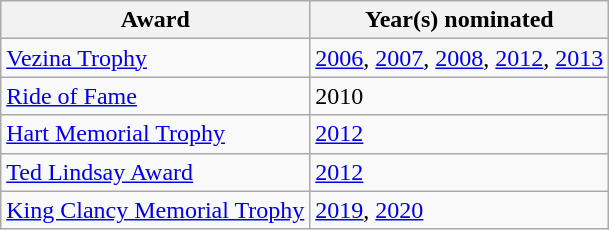<table class="wikitable">
<tr>
<th>Award</th>
<th>Year(s) nominated</th>
</tr>
<tr>
<td><a href='#'>Vezina Trophy</a></td>
<td><a href='#'>2006</a>, <a href='#'>2007</a>, <a href='#'>2008</a>, <a href='#'>2012</a>, <a href='#'>2013</a></td>
</tr>
<tr>
<td><a href='#'>Ride of Fame</a></td>
<td>2010</td>
</tr>
<tr>
<td><a href='#'>Hart Memorial Trophy</a></td>
<td><a href='#'>2012</a></td>
</tr>
<tr>
<td><a href='#'>Ted Lindsay Award</a></td>
<td><a href='#'>2012</a></td>
</tr>
<tr>
<td><a href='#'>King Clancy Memorial Trophy</a></td>
<td><a href='#'>2019</a>, <a href='#'>2020</a></td>
</tr>
</table>
